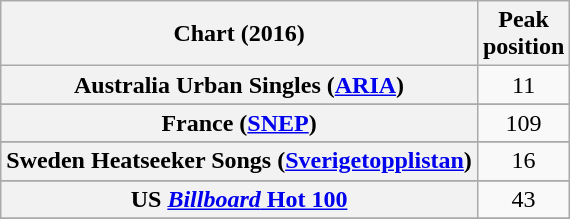<table class="wikitable sortable plainrowheaders" style="text-align:center;">
<tr>
<th scope="col">Chart (2016)</th>
<th scope="col">Peak<br>position</th>
</tr>
<tr>
<th scope="row">Australia Urban Singles (<a href='#'>ARIA</a>)</th>
<td>11</td>
</tr>
<tr>
</tr>
<tr>
<th scope="row">France (<a href='#'>SNEP</a>)</th>
<td>109</td>
</tr>
<tr>
</tr>
<tr>
<th scope="row">Sweden Heatseeker Songs (<a href='#'>Sverigetopplistan</a>)</th>
<td>16</td>
</tr>
<tr>
</tr>
<tr>
</tr>
<tr>
<th scope="row">US <a href='#'><em>Billboard</em> Hot 100</a></th>
<td>43</td>
</tr>
<tr>
</tr>
<tr>
</tr>
</table>
